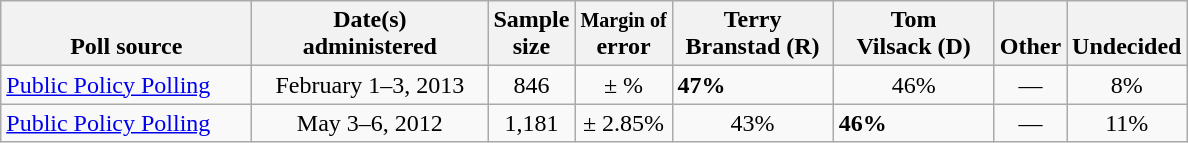<table class="wikitable">
<tr valign= bottom>
<th style="width:160px;">Poll source</th>
<th style="width:150px;">Date(s)<br>administered</th>
<th class=small>Sample<br>size</th>
<th class=small><small>Margin of</small><br>error</th>
<th style="width:100px;">Terry<br>Branstad (R)</th>
<th style="width:100px;">Tom<br>Vilsack (D)</th>
<th style="width:40px;">Other</th>
<th style="width:40px;">Undecided</th>
</tr>
<tr>
<td><a href='#'>Public Policy Polling</a></td>
<td align=center>February 1–3, 2013</td>
<td align=center>846</td>
<td align=center>± %</td>
<td><strong>47%</strong></td>
<td align=center>46%</td>
<td align=center>—</td>
<td align=center>8%</td>
</tr>
<tr>
<td><a href='#'>Public Policy Polling</a></td>
<td align=center>May 3–6, 2012</td>
<td align=center>1,181</td>
<td align=center>± 2.85%</td>
<td align=center>43%</td>
<td><strong>46%</strong></td>
<td align=center>—</td>
<td align=center>11%</td>
</tr>
</table>
